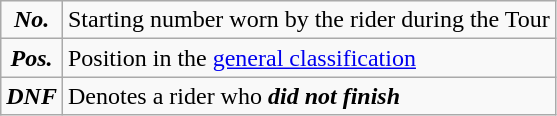<table class="wikitable">
<tr>
<td align=center><strong><em>No.</em></strong></td>
<td>Starting number worn by the rider during the Tour</td>
</tr>
<tr>
<td align=center><strong><em>Pos.</em></strong></td>
<td>Position in the <a href='#'>general classification</a></td>
</tr>
<tr>
<td align=center><strong><em>DNF</em></strong></td>
<td>Denotes a rider who <strong><em>did not finish</em></strong></td>
</tr>
</table>
